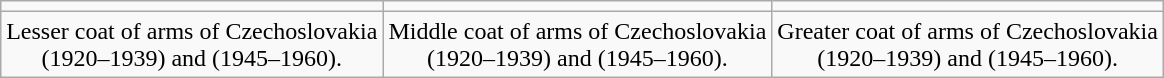<table class="wikitable" style="margin:1em auto; text-align:center;">
<tr>
<td></td>
<td></td>
<td></td>
</tr>
<tr>
<td>Lesser coat of arms of Czechoslovakia<br>(1920–1939) and (1945–1960).</td>
<td>Middle coat of arms of Czechoslovakia<br>(1920–1939) and (1945–1960).</td>
<td>Greater coat of arms of Czechoslovakia<br>(1920–1939) and (1945–1960).</td>
</tr>
</table>
